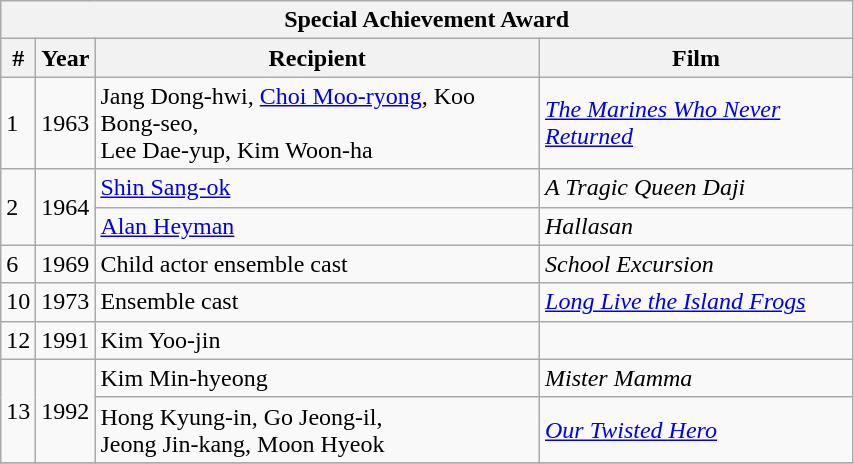<table class="wikitable collapsible collapsed" style="width:45%">
<tr>
<th colspan="4">Special Achievement Award</th>
</tr>
<tr>
<th>#</th>
<th>Year</th>
<th>Recipient</th>
<th>Film</th>
</tr>
<tr>
<td>1</td>
<td>1963</td>
<td>Jang Dong-hwi, <a href='#'>Choi Moo-ryong</a>, Koo Bong-seo, <br> Lee Dae-yup, Kim Woon-ha</td>
<td><em><a href='#'>The Marines Who Never Returned</a></em></td>
</tr>
<tr>
<td rowspan=2>2</td>
<td rowspan=2>1964</td>
<td><a href='#'>Shin Sang-ok</a></td>
<td><em>A Tragic Queen Daji</em></td>
</tr>
<tr>
<td><a href='#'>Alan Heyman</a></td>
<td><em>Hallasan</em></td>
</tr>
<tr>
<td>6</td>
<td>1969</td>
<td>Child actor ensemble cast</td>
<td><em>School Excursion</em></td>
</tr>
<tr>
<td>10</td>
<td>1973</td>
<td>Ensemble cast</td>
<td><em><a href='#'>Long Live the Island Frogs</a></em></td>
</tr>
<tr>
<td>12</td>
<td>1991</td>
<td>Kim Yoo-jin</td>
<td></td>
</tr>
<tr>
<td rowspan=2>13</td>
<td rowspan=2>1992</td>
<td>Kim Min-hyeong</td>
<td><em>Mister Mamma</em></td>
</tr>
<tr>
<td>Hong Kyung-in, Go Jeong-il, <br> Jeong Jin-kang, Moon Hyeok</td>
<td><em><a href='#'>Our Twisted Hero</a></em></td>
</tr>
<tr>
</tr>
</table>
